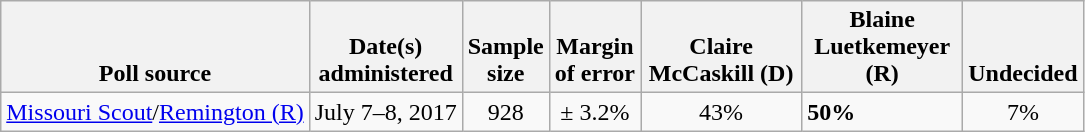<table class="wikitable">
<tr valign=bottom>
<th>Poll source</th>
<th>Date(s)<br>administered</th>
<th>Sample<br>size</th>
<th>Margin<br>of error</th>
<th style="width:100px;">Claire<br>McCaskill (D)</th>
<th style="width:100px;">Blaine<br>Luetkemeyer (R)</th>
<th>Undecided</th>
</tr>
<tr>
<td><a href='#'>Missouri Scout</a>/<a href='#'>Remington (R)</a></td>
<td align=center>July 7–8, 2017</td>
<td align=center>928</td>
<td align=center>± 3.2%</td>
<td align=center>43%</td>
<td><strong>50%</strong></td>
<td align=center>7%</td>
</tr>
</table>
